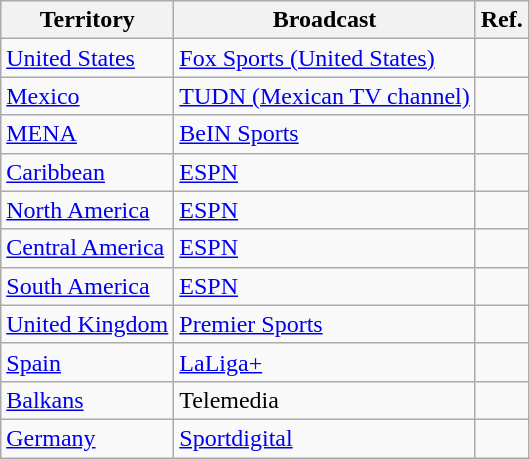<table class="wikitable">
<tr>
<th>Territory</th>
<th>Broadcast</th>
<th>Ref.</th>
</tr>
<tr>
<td><a href='#'>United States</a></td>
<td><a href='#'>Fox Sports (United States)</a></td>
<td></td>
</tr>
<tr>
<td><a href='#'>Mexico</a></td>
<td><a href='#'>TUDN (Mexican TV channel)</a></td>
<td></td>
</tr>
<tr>
<td><a href='#'>MENA</a></td>
<td><a href='#'>BeIN Sports</a></td>
<td></td>
</tr>
<tr>
<td><a href='#'>Caribbean</a></td>
<td><a href='#'>ESPN</a></td>
<td></td>
</tr>
<tr>
<td><a href='#'>North America</a></td>
<td><a href='#'>ESPN</a></td>
<td></td>
</tr>
<tr>
<td><a href='#'>Central America</a></td>
<td><a href='#'>ESPN</a></td>
<td></td>
</tr>
<tr>
<td><a href='#'>South America</a></td>
<td><a href='#'>ESPN</a></td>
<td></td>
</tr>
<tr>
<td><a href='#'>United Kingdom</a></td>
<td><a href='#'>Premier Sports</a></td>
<td></td>
</tr>
<tr>
<td><a href='#'>Spain</a></td>
<td><a href='#'>LaLiga+</a></td>
<td></td>
</tr>
<tr>
<td><a href='#'>Balkans</a></td>
<td>Telemedia</td>
<td></td>
</tr>
<tr>
<td><a href='#'>Germany</a></td>
<td><a href='#'>Sportdigital</a></td>
<td></td>
</tr>
</table>
